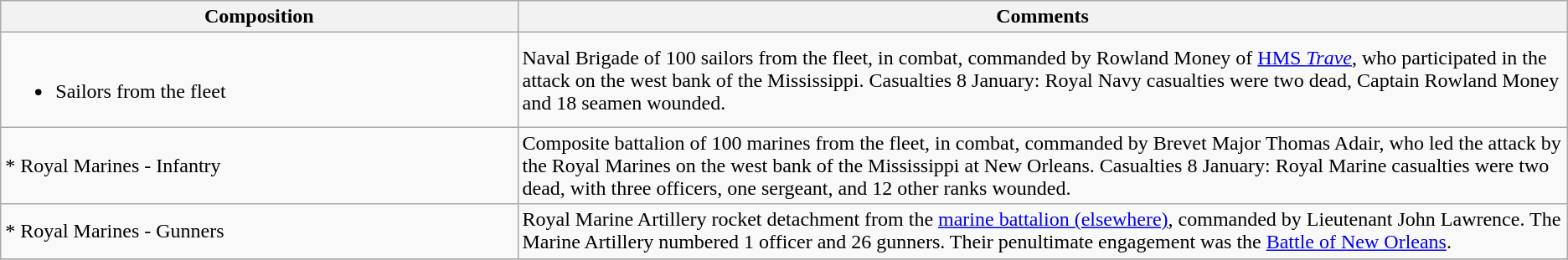<table class="wikitable">
<tr>
<th width=33%>Composition</th>
<th>Comments</th>
</tr>
<tr>
<td rowspan=1><br><ul><li>Sailors from the fleet</li></ul></td>
<td>Naval Brigade of 100 sailors from the fleet, in combat, commanded by Rowland Money of <a href='#'>HMS <em>Trave</em></a>, who participated in the attack on the west bank of the Mississippi. Casualties 8 January: Royal Navy casualties were two dead, Captain Rowland Money and 18 seamen wounded.</td>
</tr>
<tr>
<td>* Royal Marines - Infantry</td>
<td>Composite battalion of 100 marines from the fleet, in combat, commanded by Brevet Major Thomas Adair, who led the attack by the Royal Marines  on the west bank of the Mississippi at New Orleans. Casualties 8 January: Royal Marine casualties were two dead, with three officers, one sergeant, and 12 other ranks wounded.</td>
</tr>
<tr>
<td>* Royal Marines - Gunners</td>
<td>Royal Marine Artillery rocket detachment from the <a href='#'>marine battalion (elsewhere)</a>, commanded by Lieutenant John Lawrence. The Marine Artillery numbered 1 officer and 26 gunners.  Their penultimate engagement was the <a href='#'>Battle of New Orleans</a>.<br></td>
</tr>
<tr>
</tr>
</table>
